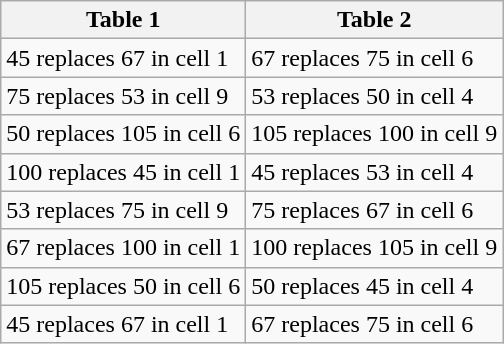<table class="wikitable">
<tr>
<th>Table 1</th>
<th>Table 2</th>
</tr>
<tr>
<td>45 replaces 67 in cell 1</td>
<td>67 replaces 75 in cell 6</td>
</tr>
<tr>
<td>75 replaces 53 in cell 9</td>
<td>53 replaces 50 in cell 4</td>
</tr>
<tr>
<td>50 replaces 105 in cell 6</td>
<td>105 replaces 100 in cell 9</td>
</tr>
<tr>
<td>100 replaces 45 in cell 1</td>
<td>45 replaces 53 in cell 4</td>
</tr>
<tr>
<td>53 replaces 75 in cell 9</td>
<td>75 replaces 67 in cell 6</td>
</tr>
<tr>
<td>67 replaces 100 in cell 1</td>
<td>100 replaces 105 in cell 9</td>
</tr>
<tr>
<td>105 replaces 50 in cell 6</td>
<td>50 replaces 45 in cell 4</td>
</tr>
<tr>
<td>45 replaces 67 in cell 1</td>
<td>67 replaces 75 in cell 6</td>
</tr>
</table>
